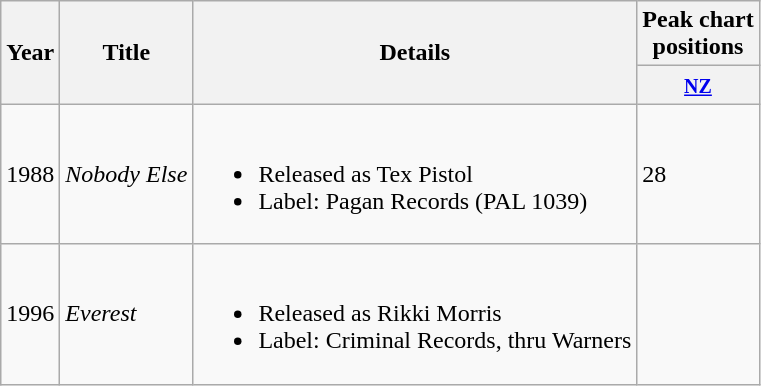<table class="wikitable plainrowheaders defaultcenter col3left">
<tr>
<th rowspan="2">Year</th>
<th rowspan="2">Title</th>
<th rowspan="2">Details</th>
<th>Peak chart<br>positions</th>
</tr>
<tr>
<th><small><a href='#'>NZ</a></small></th>
</tr>
<tr>
<td>1988</td>
<td><em>Nobody Else</em></td>
<td><br><ul><li>Released as Tex Pistol</li><li>Label: Pagan Records (PAL 1039)</li></ul></td>
<td>28</td>
</tr>
<tr>
<td>1996</td>
<td><em>Everest</em></td>
<td><br><ul><li>Released as Rikki Morris</li><li>Label: Criminal Records, thru Warners</li></ul></td>
<td></td>
</tr>
</table>
